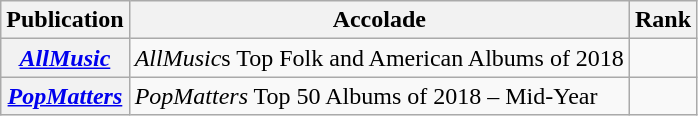<table class="wikitable sortable plainrowheaders">
<tr>
<th scope="col">Publication</th>
<th scope="col">Accolade</th>
<th scope="col">Rank</th>
</tr>
<tr>
<th scope="row"><em><a href='#'>AllMusic</a></em></th>
<td><em>AllMusic</em>s Top Folk and American Albums of 2018</td>
<td></td>
</tr>
<tr>
<th scope="row"><em><a href='#'>PopMatters</a></em></th>
<td><em>PopMatters</em> Top 50 Albums of 2018 – Mid-Year</td>
<td></td>
</tr>
</table>
